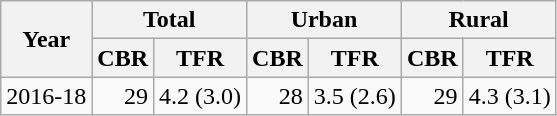<table class="wikitable">
<tr>
<th rowspan=2>Year</th>
<th colspan=2>Total</th>
<th colspan=2>Urban</th>
<th colspan=2>Rural</th>
</tr>
<tr>
<th>CBR</th>
<th>TFR</th>
<th>CBR</th>
<th>TFR</th>
<th>CBR</th>
<th>TFR</th>
</tr>
<tr>
<td>2016-18</td>
<td style="text-align:right;">29</td>
<td style="text-align:right;">4.2 (3.0)</td>
<td style="text-align:right;">28</td>
<td style="text-align:right;">3.5 (2.6)</td>
<td style="text-align:right;">29</td>
<td style="text-align:right;">4.3 (3.1)</td>
</tr>
</table>
